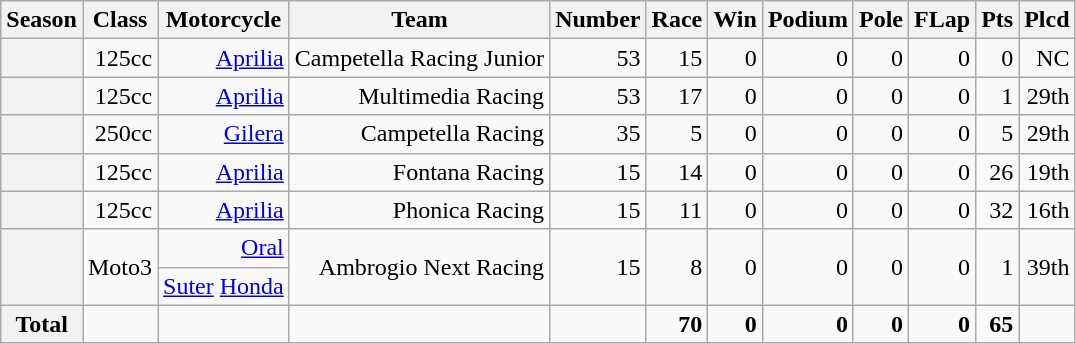<table class="wikitable" style=text-align:right>
<tr>
<th>Season</th>
<th>Class</th>
<th>Motorcycle</th>
<th>Team</th>
<th>Number</th>
<th>Race</th>
<th>Win</th>
<th>Podium</th>
<th>Pole</th>
<th>FLap</th>
<th>Pts</th>
<th>Plcd</th>
</tr>
<tr>
<th></th>
<td>125cc</td>
<td><a href='#'>Aprilia</a></td>
<td>Campetella Racing Junior</td>
<td>53</td>
<td>15</td>
<td>0</td>
<td>0</td>
<td>0</td>
<td>0</td>
<td>0</td>
<td>NC</td>
</tr>
<tr>
<th></th>
<td>125cc</td>
<td><a href='#'>Aprilia</a></td>
<td>Multimedia Racing</td>
<td>53</td>
<td>17</td>
<td>0</td>
<td>0</td>
<td>0</td>
<td>0</td>
<td>1</td>
<td>29th</td>
</tr>
<tr>
<th></th>
<td>250cc</td>
<td><a href='#'>Gilera</a></td>
<td>Campetella Racing</td>
<td>35</td>
<td>5</td>
<td>0</td>
<td>0</td>
<td>0</td>
<td>0</td>
<td>5</td>
<td>29th</td>
</tr>
<tr>
<th></th>
<td>125cc</td>
<td><a href='#'>Aprilia</a></td>
<td>Fontana Racing</td>
<td>15</td>
<td>14</td>
<td>0</td>
<td>0</td>
<td>0</td>
<td>0</td>
<td>26</td>
<td>19th</td>
</tr>
<tr>
<th></th>
<td>125cc</td>
<td><a href='#'>Aprilia</a></td>
<td>Phonica Racing</td>
<td>15</td>
<td>11</td>
<td>0</td>
<td>0</td>
<td>0</td>
<td>0</td>
<td>32</td>
<td>16th</td>
</tr>
<tr>
<th rowspan=2></th>
<td rowspan=2>Moto3</td>
<td><a href='#'>Oral</a></td>
<td rowspan=2>Ambrogio Next Racing</td>
<td rowspan=2>15</td>
<td rowspan=2>8</td>
<td rowspan=2>0</td>
<td rowspan=2>0</td>
<td rowspan=2>0</td>
<td rowspan=2>0</td>
<td rowspan=2>1</td>
<td rowspan=2>39th</td>
</tr>
<tr>
<td><a href='#'>Suter</a> <a href='#'>Honda</a></td>
</tr>
<tr>
<th>Total</th>
<td></td>
<td></td>
<td></td>
<td></td>
<td><strong>70</strong></td>
<td><strong>0</strong></td>
<td><strong>0</strong></td>
<td><strong>0</strong></td>
<td><strong>0</strong></td>
<td><strong>65</strong></td>
<td></td>
</tr>
</table>
